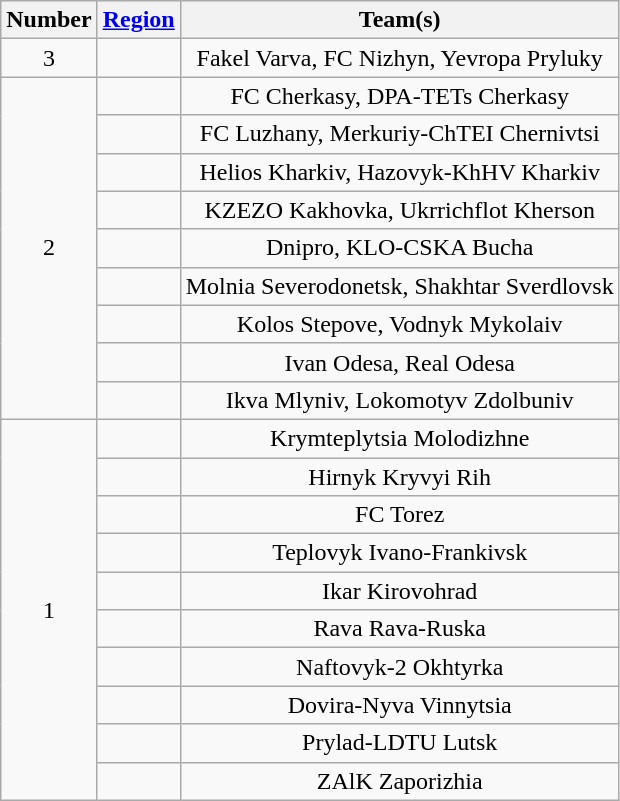<table class="wikitable" style="text-align:center">
<tr>
<th>Number</th>
<th><a href='#'>Region</a></th>
<th>Team(s)</th>
</tr>
<tr>
<td rowspan="1">3</td>
<td align="left"></td>
<td>Fakel Varva, FC Nizhyn, Yevropa Pryluky</td>
</tr>
<tr>
<td rowspan="9">2</td>
<td align="left"></td>
<td>FC Cherkasy, DPA-TETs Cherkasy</td>
</tr>
<tr>
<td align="left"></td>
<td>FC Luzhany, Merkuriy-ChTEI Chernivtsi</td>
</tr>
<tr>
<td align="left"></td>
<td>Helios Kharkiv, Hazovyk-KhHV Kharkiv</td>
</tr>
<tr>
<td align="left"></td>
<td>KZEZO Kakhovka, Ukrrichflot Kherson</td>
</tr>
<tr>
<td align="left"></td>
<td>Dnipro, KLO-CSKA Bucha</td>
</tr>
<tr>
<td align="left"></td>
<td>Molnia Severodonetsk, Shakhtar Sverdlovsk</td>
</tr>
<tr>
<td align="left"></td>
<td>Kolos Stepove, Vodnyk Mykolaiv</td>
</tr>
<tr>
<td align="left"></td>
<td>Ivan Odesa, Real Odesa</td>
</tr>
<tr>
<td align="left"></td>
<td>Ikva Mlyniv, Lokomotyv Zdolbuniv</td>
</tr>
<tr>
<td rowspan="16">1</td>
<td align="left"></td>
<td>Krymteplytsia Molodizhne</td>
</tr>
<tr>
<td align="left"></td>
<td>Hirnyk Kryvyi Rih</td>
</tr>
<tr>
<td align="left"></td>
<td>FC Torez</td>
</tr>
<tr>
<td align="left"></td>
<td>Teplovyk Ivano-Frankivsk</td>
</tr>
<tr>
<td align="left"></td>
<td>Ikar Kirovohrad</td>
</tr>
<tr>
<td align="left"></td>
<td>Rava Rava-Ruska</td>
</tr>
<tr>
<td align="left"></td>
<td>Naftovyk-2 Okhtyrka</td>
</tr>
<tr>
<td align="left"></td>
<td>Dovira-Nyva Vinnytsia</td>
</tr>
<tr>
<td align="left"></td>
<td>Prylad-LDTU Lutsk</td>
</tr>
<tr>
<td align="left"></td>
<td>ZAlK Zaporizhia</td>
</tr>
</table>
